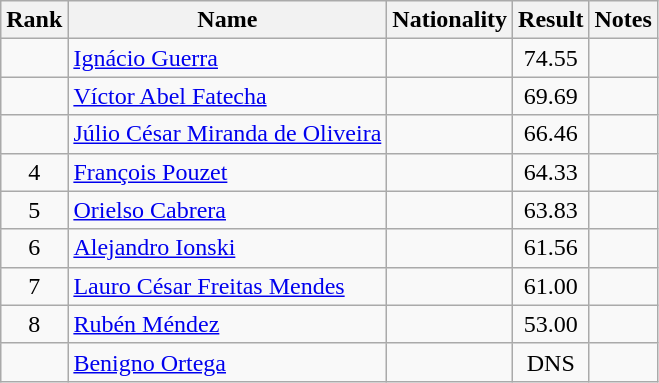<table class="wikitable sortable" style="text-align:center">
<tr>
<th>Rank</th>
<th>Name</th>
<th>Nationality</th>
<th>Result</th>
<th>Notes</th>
</tr>
<tr>
<td align=center></td>
<td align=left><a href='#'>Ignácio Guerra</a></td>
<td align=left></td>
<td>74.55</td>
<td></td>
</tr>
<tr>
<td align=center></td>
<td align=left><a href='#'>Víctor Abel Fatecha</a></td>
<td align=left></td>
<td>69.69</td>
<td></td>
</tr>
<tr>
<td align=center></td>
<td align=left><a href='#'>Júlio César Miranda de Oliveira</a></td>
<td align=left></td>
<td>66.46</td>
<td></td>
</tr>
<tr>
<td align=center>4</td>
<td align=left><a href='#'>François Pouzet</a></td>
<td align=left></td>
<td>64.33</td>
<td></td>
</tr>
<tr>
<td align=center>5</td>
<td align=left><a href='#'>Orielso Cabrera</a></td>
<td align=left></td>
<td>63.83</td>
<td></td>
</tr>
<tr>
<td align=center>6</td>
<td align=left><a href='#'>Alejandro Ionski</a></td>
<td align=left></td>
<td>61.56</td>
<td></td>
</tr>
<tr>
<td align=center>7</td>
<td align=left><a href='#'>Lauro César Freitas Mendes</a></td>
<td align=left></td>
<td>61.00</td>
<td></td>
</tr>
<tr>
<td align=center>8</td>
<td align=left><a href='#'>Rubén Méndez</a></td>
<td align=left></td>
<td>53.00</td>
<td></td>
</tr>
<tr>
<td align=center></td>
<td align=left><a href='#'>Benigno Ortega</a></td>
<td align=left></td>
<td>DNS</td>
<td></td>
</tr>
</table>
